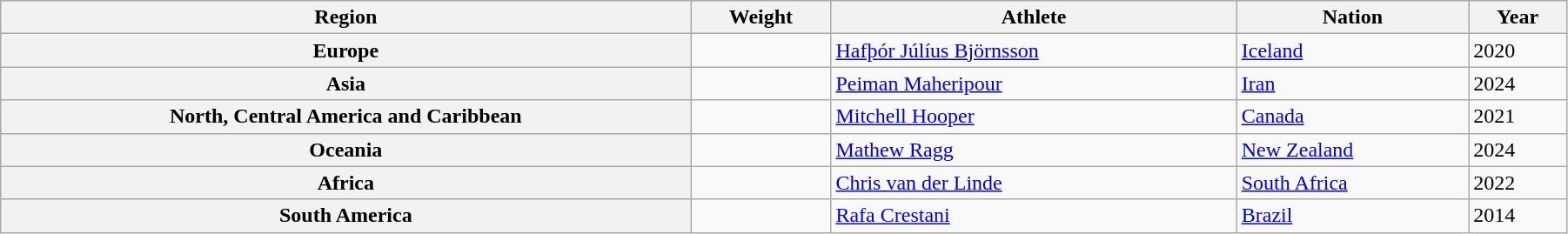<table class="wikitable sortable" style="display: inline-table;width: 95%;">
<tr>
<th>Region</th>
<th>Weight</th>
<th>Athlete</th>
<th>Nation</th>
<th>Year</th>
</tr>
<tr>
<th>Europe</th>
<td></td>
<td><a href='#'>Hafþór Júlíus Björnsson</a></td>
<td> <a href='#'>Iceland</a></td>
<td>2020</td>
</tr>
<tr>
<th>Asia</th>
<td></td>
<td><a href='#'>Peiman Maheripour</a></td>
<td> <a href='#'>Iran</a></td>
<td>2024</td>
</tr>
<tr>
<th>North, Central America and Caribbean</th>
<td></td>
<td><a href='#'>Mitchell Hooper</a></td>
<td> <a href='#'>Canada</a></td>
<td>2021</td>
</tr>
<tr>
<th>Oceania</th>
<td></td>
<td><a href='#'>Mathew Ragg</a></td>
<td> <a href='#'>New Zealand</a></td>
<td>2024</td>
</tr>
<tr>
<th>Africa</th>
<td></td>
<td><a href='#'>Chris van der Linde</a></td>
<td> <a href='#'>South Africa</a></td>
<td>2022</td>
</tr>
<tr>
<th>South America</th>
<td></td>
<td><a href='#'>Rafa Crestani</a></td>
<td> <a href='#'>Brazil</a></td>
<td>2014</td>
</tr>
</table>
